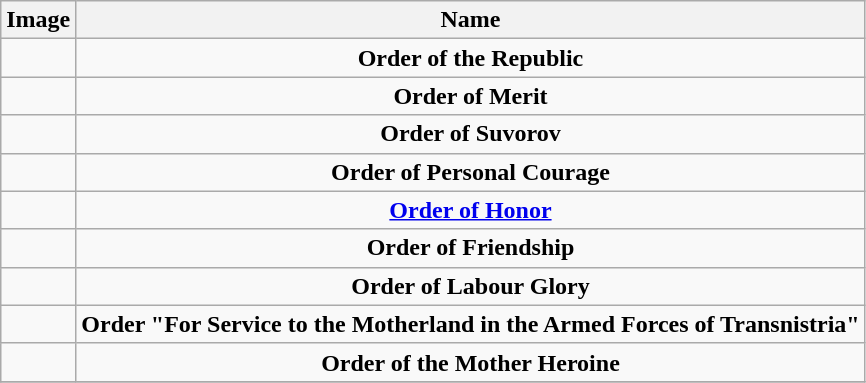<table class="wikitable" style="text-align:center;">
<tr>
<th>Image</th>
<th>Name</th>
</tr>
<tr>
<td></td>
<td><strong>Order of the Republic</strong></td>
</tr>
<tr>
<td></td>
<td><strong>Order of Merit</strong></td>
</tr>
<tr>
<td></td>
<td><strong>Order of Suvorov</strong></td>
</tr>
<tr>
<td></td>
<td><strong>Order of Personal Courage</strong></td>
</tr>
<tr>
<td></td>
<td><strong><a href='#'>Order of Honor</a></strong></td>
</tr>
<tr>
<td></td>
<td><strong>Order of Friendship</strong></td>
</tr>
<tr>
<td></td>
<td><strong>Order of Labour Glory</strong></td>
</tr>
<tr>
<td></td>
<td><strong>Order "For Service to the Motherland in the Armed Forces of Transnistria"</strong></td>
</tr>
<tr>
<td></td>
<td><strong>Order of the Mother Heroine</strong></td>
</tr>
<tr>
</tr>
</table>
